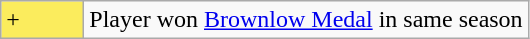<table class="wikitable">
<tr>
<td style="background-color:#FBEC5D; width:3em">+</td>
<td>Player won <a href='#'>Brownlow Medal</a> in same season</td>
</tr>
</table>
